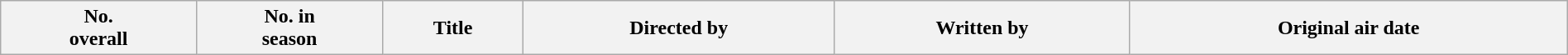<table class="wikitable plainrowheaders" style="width:100%; background:#fff;">
<tr>
<th style="background:#;">No.<br>overall</th>
<th style="background:#;">No. in<br>season</th>
<th style="background:#;">Title</th>
<th style="background:#;">Directed by</th>
<th style="background:#;">Written by</th>
<th style="background:#;">Original air date<br>









































































































































































































</th>
</tr>
</table>
